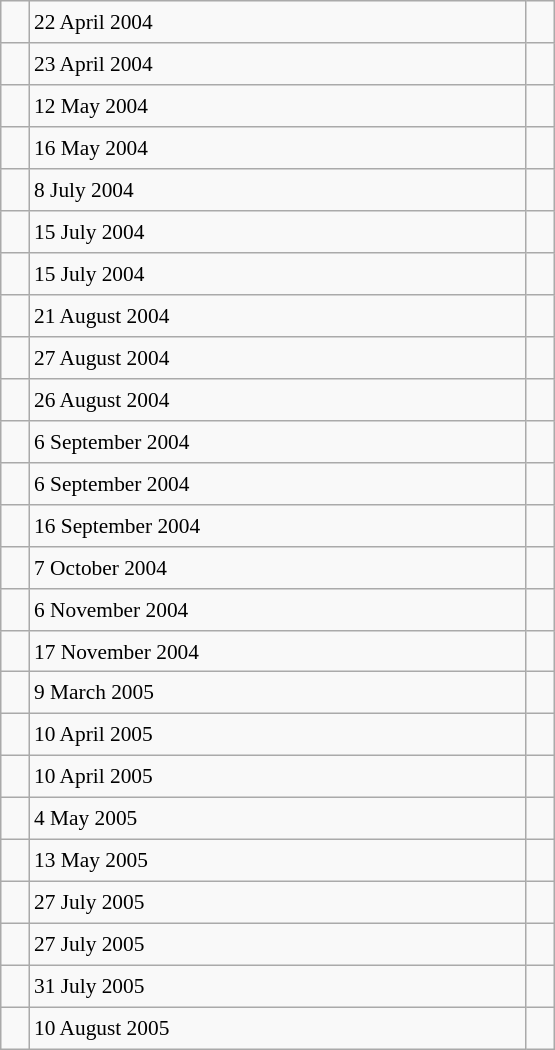<table class="wikitable" style="font-size: 89%; float: left; width: 26em; margin-right: 1em; height: 700px">
<tr>
<td></td>
<td>22 April 2004</td>
<td></td>
</tr>
<tr>
<td></td>
<td>23 April 2004</td>
<td></td>
</tr>
<tr>
<td></td>
<td>12 May 2004</td>
<td></td>
</tr>
<tr>
<td></td>
<td>16 May 2004</td>
<td></td>
</tr>
<tr>
<td></td>
<td>8 July 2004</td>
<td></td>
</tr>
<tr>
<td></td>
<td>15 July 2004</td>
<td></td>
</tr>
<tr>
<td></td>
<td>15 July 2004</td>
<td></td>
</tr>
<tr>
<td></td>
<td>21 August 2004</td>
<td></td>
</tr>
<tr>
<td></td>
<td>27 August 2004</td>
<td></td>
</tr>
<tr>
<td></td>
<td>26 August 2004</td>
<td></td>
</tr>
<tr>
<td></td>
<td>6 September 2004</td>
<td></td>
</tr>
<tr>
<td></td>
<td>6 September 2004</td>
<td></td>
</tr>
<tr>
<td></td>
<td>16 September 2004</td>
<td></td>
</tr>
<tr>
<td></td>
<td>7 October 2004</td>
<td></td>
</tr>
<tr>
<td></td>
<td>6 November 2004</td>
<td></td>
</tr>
<tr>
<td></td>
<td>17 November 2004</td>
<td></td>
</tr>
<tr>
<td></td>
<td>9 March 2005</td>
<td></td>
</tr>
<tr>
<td></td>
<td>10 April 2005</td>
<td></td>
</tr>
<tr>
<td></td>
<td>10 April 2005</td>
<td></td>
</tr>
<tr>
<td></td>
<td>4 May 2005</td>
<td></td>
</tr>
<tr>
<td></td>
<td>13 May 2005</td>
<td></td>
</tr>
<tr>
<td></td>
<td>27 July 2005</td>
<td></td>
</tr>
<tr>
<td></td>
<td>27 July 2005</td>
<td></td>
</tr>
<tr>
<td></td>
<td>31 July 2005</td>
<td></td>
</tr>
<tr>
<td></td>
<td>10 August 2005</td>
<td></td>
</tr>
</table>
